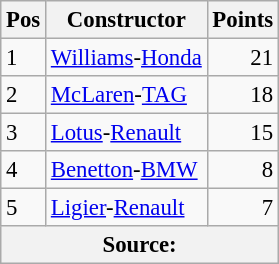<table class="wikitable" style="font-size: 95%;">
<tr>
<th>Pos</th>
<th>Constructor</th>
<th>Points</th>
</tr>
<tr>
<td>1</td>
<td> <a href='#'>Williams</a>-<a href='#'>Honda</a></td>
<td style="text-align: right">21</td>
</tr>
<tr>
<td>2</td>
<td> <a href='#'>McLaren</a>-<a href='#'>TAG</a></td>
<td style="text-align: right">18</td>
</tr>
<tr>
<td>3</td>
<td> <a href='#'>Lotus</a>-<a href='#'>Renault</a></td>
<td style="text-align: right">15</td>
</tr>
<tr>
<td>4</td>
<td> <a href='#'>Benetton</a>-<a href='#'>BMW</a></td>
<td style="text-align: right">8</td>
</tr>
<tr>
<td>5</td>
<td> <a href='#'>Ligier</a>-<a href='#'>Renault</a></td>
<td style="text-align: right">7</td>
</tr>
<tr>
<th colspan=4>Source:</th>
</tr>
</table>
